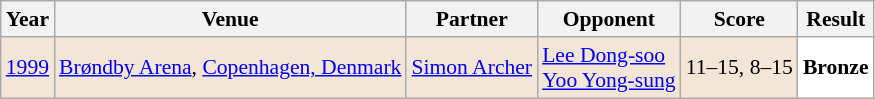<table class="sortable wikitable" style="font-size: 90%;">
<tr>
<th>Year</th>
<th>Venue</th>
<th>Partner</th>
<th>Opponent</th>
<th>Score</th>
<th>Result</th>
</tr>
<tr style="background:#F3E6D7">
<td align="center"><a href='#'>1999</a></td>
<td align="left"><a href='#'>Brøndby Arena</a>, <a href='#'>Copenhagen, Denmark</a></td>
<td align="left"> <a href='#'>Simon Archer</a></td>
<td align="left"> <a href='#'>Lee Dong-soo</a><br>  <a href='#'>Yoo Yong-sung</a></td>
<td align="left">11–15, 8–15</td>
<td style="text-align:left; background:white"> <strong>Bronze</strong></td>
</tr>
</table>
